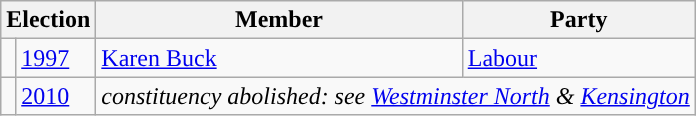<table class="wikitable">
<tr>
<th colspan="2">Election</th>
<th>Member</th>
<th>Party</th>
</tr>
<tr>
<td style="color:inherit;background-color: "></td>
<td><a href='#'>1997</a></td>
<td><a href='#'>Karen Buck</a></td>
<td><a href='#'>Labour</a></td>
</tr>
<tr>
<td></td>
<td><a href='#'>2010</a></td>
<td colspan="2"><em>constituency abolished: see <a href='#'>Westminster North</a> & <a href='#'>Kensington</a></em></td>
</tr>
</table>
